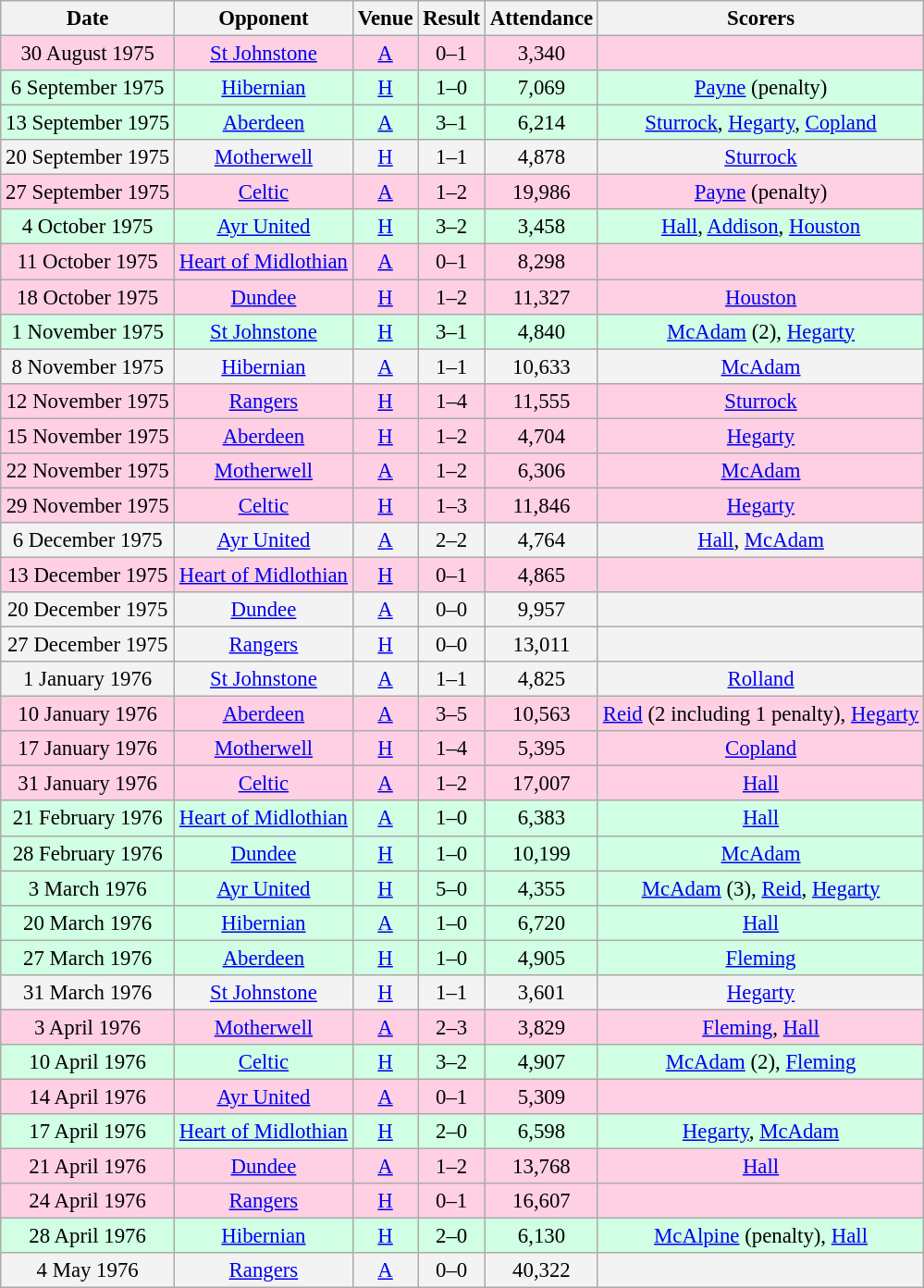<table class="wikitable sortable" style="font-size:95%; text-align:center">
<tr>
<th>Date</th>
<th>Opponent</th>
<th>Venue</th>
<th>Result</th>
<th>Attendance</th>
<th>Scorers</th>
</tr>
<tr bgcolor = "#ffd0e3">
<td>30 August 1975</td>
<td><a href='#'>St Johnstone</a></td>
<td><a href='#'>A</a></td>
<td>0–1</td>
<td>3,340</td>
<td></td>
</tr>
<tr bgcolor = "#d0ffe3">
<td>6 September 1975</td>
<td><a href='#'>Hibernian</a></td>
<td><a href='#'>H</a></td>
<td>1–0</td>
<td>7,069</td>
<td><a href='#'>Payne</a> (penalty)</td>
</tr>
<tr bgcolor = "#d0ffe3">
<td>13 September 1975</td>
<td><a href='#'>Aberdeen</a></td>
<td><a href='#'>A</a></td>
<td>3–1</td>
<td>6,214</td>
<td><a href='#'>Sturrock</a>, <a href='#'>Hegarty</a>, <a href='#'>Copland</a></td>
</tr>
<tr bgcolor = "#f3f3f3">
<td>20 September 1975</td>
<td><a href='#'>Motherwell</a></td>
<td><a href='#'>H</a></td>
<td>1–1</td>
<td>4,878</td>
<td><a href='#'>Sturrock</a></td>
</tr>
<tr bgcolor = "#ffd0e3">
<td>27 September 1975</td>
<td><a href='#'>Celtic</a></td>
<td><a href='#'>A</a></td>
<td>1–2</td>
<td>19,986</td>
<td><a href='#'>Payne</a> (penalty)</td>
</tr>
<tr bgcolor = "#d0ffe3">
<td>4 October 1975</td>
<td><a href='#'>Ayr United</a></td>
<td><a href='#'>H</a></td>
<td>3–2</td>
<td>3,458</td>
<td><a href='#'>Hall</a>, <a href='#'>Addison</a>, <a href='#'>Houston</a></td>
</tr>
<tr bgcolor = "#ffd0e3">
<td>11 October 1975</td>
<td><a href='#'>Heart of Midlothian</a></td>
<td><a href='#'>A</a></td>
<td>0–1</td>
<td>8,298</td>
<td></td>
</tr>
<tr bgcolor = "#ffd0e3">
<td>18 October 1975</td>
<td><a href='#'>Dundee</a></td>
<td><a href='#'>H</a></td>
<td>1–2</td>
<td>11,327</td>
<td><a href='#'>Houston</a></td>
</tr>
<tr bgcolor = "#d0ffe3">
<td>1 November 1975</td>
<td><a href='#'>St Johnstone</a></td>
<td><a href='#'>H</a></td>
<td>3–1</td>
<td>4,840</td>
<td><a href='#'>McAdam</a> (2), <a href='#'>Hegarty</a></td>
</tr>
<tr bgcolor = "#f3f3f3">
<td>8 November 1975</td>
<td><a href='#'>Hibernian</a></td>
<td><a href='#'>A</a></td>
<td>1–1</td>
<td>10,633</td>
<td><a href='#'>McAdam</a></td>
</tr>
<tr bgcolor = "#ffd0e3">
<td>12 November 1975</td>
<td><a href='#'>Rangers</a></td>
<td><a href='#'>H</a></td>
<td>1–4</td>
<td>11,555</td>
<td><a href='#'>Sturrock</a></td>
</tr>
<tr bgcolor = "#ffd0e3">
<td>15 November 1975</td>
<td><a href='#'>Aberdeen</a></td>
<td><a href='#'>H</a></td>
<td>1–2</td>
<td>4,704</td>
<td><a href='#'>Hegarty</a></td>
</tr>
<tr bgcolor = "#ffd0e3">
<td>22 November 1975</td>
<td><a href='#'>Motherwell</a></td>
<td><a href='#'>A</a></td>
<td>1–2</td>
<td>6,306</td>
<td><a href='#'>McAdam</a></td>
</tr>
<tr bgcolor = "#ffd0e3">
<td>29 November 1975</td>
<td><a href='#'>Celtic</a></td>
<td><a href='#'>H</a></td>
<td>1–3</td>
<td>11,846</td>
<td><a href='#'>Hegarty</a></td>
</tr>
<tr bgcolor = "#f3f3f3">
<td>6 December 1975</td>
<td><a href='#'>Ayr United</a></td>
<td><a href='#'>A</a></td>
<td>2–2</td>
<td>4,764</td>
<td><a href='#'>Hall</a>, <a href='#'>McAdam</a></td>
</tr>
<tr bgcolor = "#ffd0e3">
<td>13 December 1975</td>
<td><a href='#'>Heart of Midlothian</a></td>
<td><a href='#'>H</a></td>
<td>0–1</td>
<td>4,865</td>
<td></td>
</tr>
<tr bgcolor = "#f3f3f3">
<td>20 December 1975</td>
<td><a href='#'>Dundee</a></td>
<td><a href='#'>A</a></td>
<td>0–0</td>
<td>9,957</td>
<td></td>
</tr>
<tr bgcolor = "#f3f3f3">
<td>27 December 1975</td>
<td><a href='#'>Rangers</a></td>
<td><a href='#'>H</a></td>
<td>0–0</td>
<td>13,011</td>
<td></td>
</tr>
<tr bgcolor = "#f3f3f3">
<td>1 January 1976</td>
<td><a href='#'>St Johnstone</a></td>
<td><a href='#'>A</a></td>
<td>1–1</td>
<td>4,825</td>
<td><a href='#'>Rolland</a></td>
</tr>
<tr bgcolor = "#ffd0e3">
<td>10 January 1976</td>
<td><a href='#'>Aberdeen</a></td>
<td><a href='#'>A</a></td>
<td>3–5</td>
<td>10,563</td>
<td><a href='#'>Reid</a> (2 including 1 penalty), <a href='#'>Hegarty</a></td>
</tr>
<tr bgcolor = "#ffd0e3">
<td>17 January 1976</td>
<td><a href='#'>Motherwell</a></td>
<td><a href='#'>H</a></td>
<td>1–4</td>
<td>5,395</td>
<td><a href='#'>Copland</a></td>
</tr>
<tr bgcolor = "#ffd0e3">
<td>31 January 1976</td>
<td><a href='#'>Celtic</a></td>
<td><a href='#'>A</a></td>
<td>1–2</td>
<td>17,007</td>
<td><a href='#'>Hall</a></td>
</tr>
<tr bgcolor = "#d0ffe3">
<td>21 February 1976</td>
<td><a href='#'>Heart of Midlothian</a></td>
<td><a href='#'>A</a></td>
<td>1–0</td>
<td>6,383</td>
<td><a href='#'>Hall</a></td>
</tr>
<tr bgcolor = "#d0ffe3">
<td>28 February 1976</td>
<td><a href='#'>Dundee</a></td>
<td><a href='#'>H</a></td>
<td>1–0</td>
<td>10,199</td>
<td><a href='#'>McAdam</a></td>
</tr>
<tr bgcolor = "#d0ffe3">
<td>3 March 1976</td>
<td><a href='#'>Ayr United</a></td>
<td><a href='#'>H</a></td>
<td>5–0</td>
<td>4,355</td>
<td><a href='#'>McAdam</a> (3), <a href='#'>Reid</a>, <a href='#'>Hegarty</a></td>
</tr>
<tr bgcolor = "#d0ffe3">
<td>20 March 1976</td>
<td><a href='#'>Hibernian</a></td>
<td><a href='#'>A</a></td>
<td>1–0</td>
<td>6,720</td>
<td><a href='#'>Hall</a></td>
</tr>
<tr bgcolor = "#d0ffe3">
<td>27 March 1976</td>
<td><a href='#'>Aberdeen</a></td>
<td><a href='#'>H</a></td>
<td>1–0</td>
<td>4,905</td>
<td><a href='#'>Fleming</a></td>
</tr>
<tr bgcolor = "#f3f3f3">
<td>31 March 1976</td>
<td><a href='#'>St Johnstone</a></td>
<td><a href='#'>H</a></td>
<td>1–1</td>
<td>3,601</td>
<td><a href='#'>Hegarty</a></td>
</tr>
<tr bgcolor = "#ffd0e3">
<td>3 April 1976</td>
<td><a href='#'>Motherwell</a></td>
<td><a href='#'>A</a></td>
<td>2–3</td>
<td>3,829</td>
<td><a href='#'>Fleming</a>, <a href='#'>Hall</a></td>
</tr>
<tr bgcolor = "#d0ffe3">
<td>10 April 1976</td>
<td><a href='#'>Celtic</a></td>
<td><a href='#'>H</a></td>
<td>3–2</td>
<td>4,907</td>
<td><a href='#'>McAdam</a> (2), <a href='#'>Fleming</a></td>
</tr>
<tr bgcolor = "#ffd0e3">
<td>14 April 1976</td>
<td><a href='#'>Ayr United</a></td>
<td><a href='#'>A</a></td>
<td>0–1</td>
<td>5,309</td>
<td></td>
</tr>
<tr bgcolor = "#d0ffe3">
<td>17 April 1976</td>
<td><a href='#'>Heart of Midlothian</a></td>
<td><a href='#'>H</a></td>
<td>2–0</td>
<td>6,598</td>
<td><a href='#'>Hegarty</a>, <a href='#'>McAdam</a></td>
</tr>
<tr bgcolor = "#ffd0e3">
<td>21 April 1976</td>
<td><a href='#'>Dundee</a></td>
<td><a href='#'>A</a></td>
<td>1–2</td>
<td>13,768</td>
<td><a href='#'>Hall</a></td>
</tr>
<tr bgcolor = "#ffd0e3">
<td>24 April 1976</td>
<td><a href='#'>Rangers</a></td>
<td><a href='#'>H</a></td>
<td>0–1</td>
<td>16,607</td>
<td></td>
</tr>
<tr bgcolor = "#d0ffe3">
<td>28 April 1976</td>
<td><a href='#'>Hibernian</a></td>
<td><a href='#'>H</a></td>
<td>2–0</td>
<td>6,130</td>
<td><a href='#'>McAlpine</a> (penalty), <a href='#'>Hall</a></td>
</tr>
<tr bgcolor = "#f3f3f3">
<td>4 May 1976</td>
<td><a href='#'>Rangers</a></td>
<td><a href='#'>A</a></td>
<td>0–0</td>
<td>40,322</td>
<td></td>
</tr>
</table>
